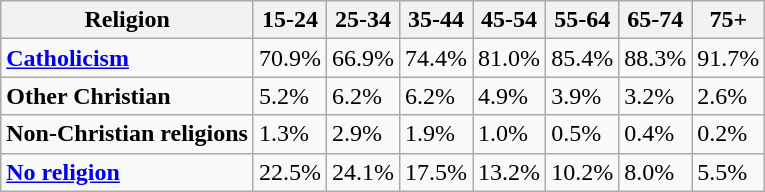<table class="wikitable">
<tr>
<th>Religion</th>
<th>15-24</th>
<th>25-34</th>
<th>35-44</th>
<th>45-54</th>
<th>55-64</th>
<th>65-74</th>
<th>75+</th>
</tr>
<tr>
<td><strong><a href='#'>Catholicism</a></strong></td>
<td style="background:;">70.9%</td>
<td style="background:;">66.9%</td>
<td>74.4%</td>
<td>81.0%</td>
<td>85.4%</td>
<td>88.3%</td>
<td>91.7%</td>
</tr>
<tr>
<td><strong>Other Christian</strong></td>
<td>5.2%</td>
<td>6.2%</td>
<td>6.2%</td>
<td>4.9%</td>
<td>3.9%</td>
<td>3.2%</td>
<td>2.6%</td>
</tr>
<tr>
<td><strong>Non-Christian religions</strong></td>
<td>1.3%</td>
<td>2.9%</td>
<td>1.9%</td>
<td>1.0%</td>
<td>0.5%</td>
<td>0.4%</td>
<td>0.2%</td>
</tr>
<tr>
<td><strong><a href='#'>No religion</a></strong></td>
<td>22.5%</td>
<td>24.1%</td>
<td>17.5%</td>
<td>13.2%</td>
<td>10.2%</td>
<td>8.0%</td>
<td>5.5%</td>
</tr>
</table>
